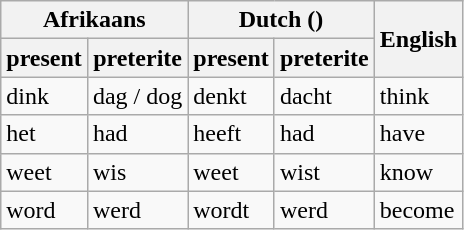<table class="wikitable">
<tr>
<th colspan=2>Afrikaans</th>
<th colspan=2>Dutch ()</th>
<th rowspan=2>English</th>
</tr>
<tr>
<th>present</th>
<th>preterite</th>
<th>present</th>
<th>preterite</th>
</tr>
<tr>
<td>dink</td>
<td>dag / dog</td>
<td>denkt</td>
<td>dacht</td>
<td>think</td>
</tr>
<tr>
<td>het</td>
<td>had</td>
<td>heeft</td>
<td>had</td>
<td>have</td>
</tr>
<tr>
<td>weet</td>
<td>wis</td>
<td>weet</td>
<td>wist</td>
<td>know</td>
</tr>
<tr>
<td>word</td>
<td>werd</td>
<td>wordt</td>
<td>werd</td>
<td>become</td>
</tr>
</table>
